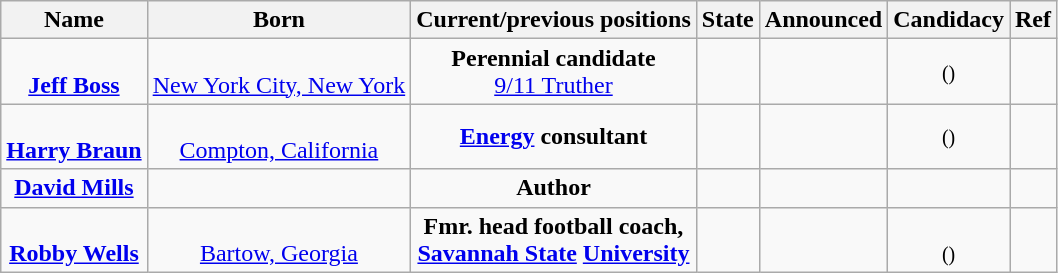<table class="wikitable sortable" style="text-align:center">
<tr>
<th>Name</th>
<th>Born</th>
<th>Current/previous positions</th>
<th>State</th>
<th>Announced</th>
<th class="unsortable">Candidacy</th>
<th class="unsortable">Ref</th>
</tr>
<tr>
<td data-sort-value="Boss"><br> <strong><a href='#'>Jeff Boss</a></strong></td>
<td> <br> <a href='#'>New York City, New York</a></td>
<td style="text-align:center;"><strong>Perennial candidate</strong><br><a href='#'>9/11 Truther</a></td>
<td></td>
<td></td>
<td><small>()<br></small></td>
<td></td>
</tr>
<tr>
<td data-sort-value="Braun"><br> <strong><a href='#'>Harry Braun</a></strong></td>
<td> <br> <a href='#'>Compton, California</a></td>
<td style="text-align:center;"><strong><a href='#'>Energy</a> consultant</strong><br></td>
<td></td>
<td></td>
<td><small>()<br></small></td>
<td> </td>
</tr>
<tr>
<td data-sort-value="Mills"><strong><a href='#'>David Mills</a></strong></td>
<td></td>
<td><strong>Author</strong></td>
<td></td>
<td></td>
<td><small></small></td>
<td> </td>
</tr>
<tr>
<td data-sort-value="Wells"> <br><strong><a href='#'>Robby Wells</a></strong></td>
<td> <br> <a href='#'>Bartow, Georgia</a></td>
<td><strong>Fmr. head football coach,<br> <a href='#'>Savannah State</a> <a href='#'>University</a></strong></td>
<td></td>
<td></td>
<td><small><br>()<br></small></td>
<td></td>
</tr>
</table>
